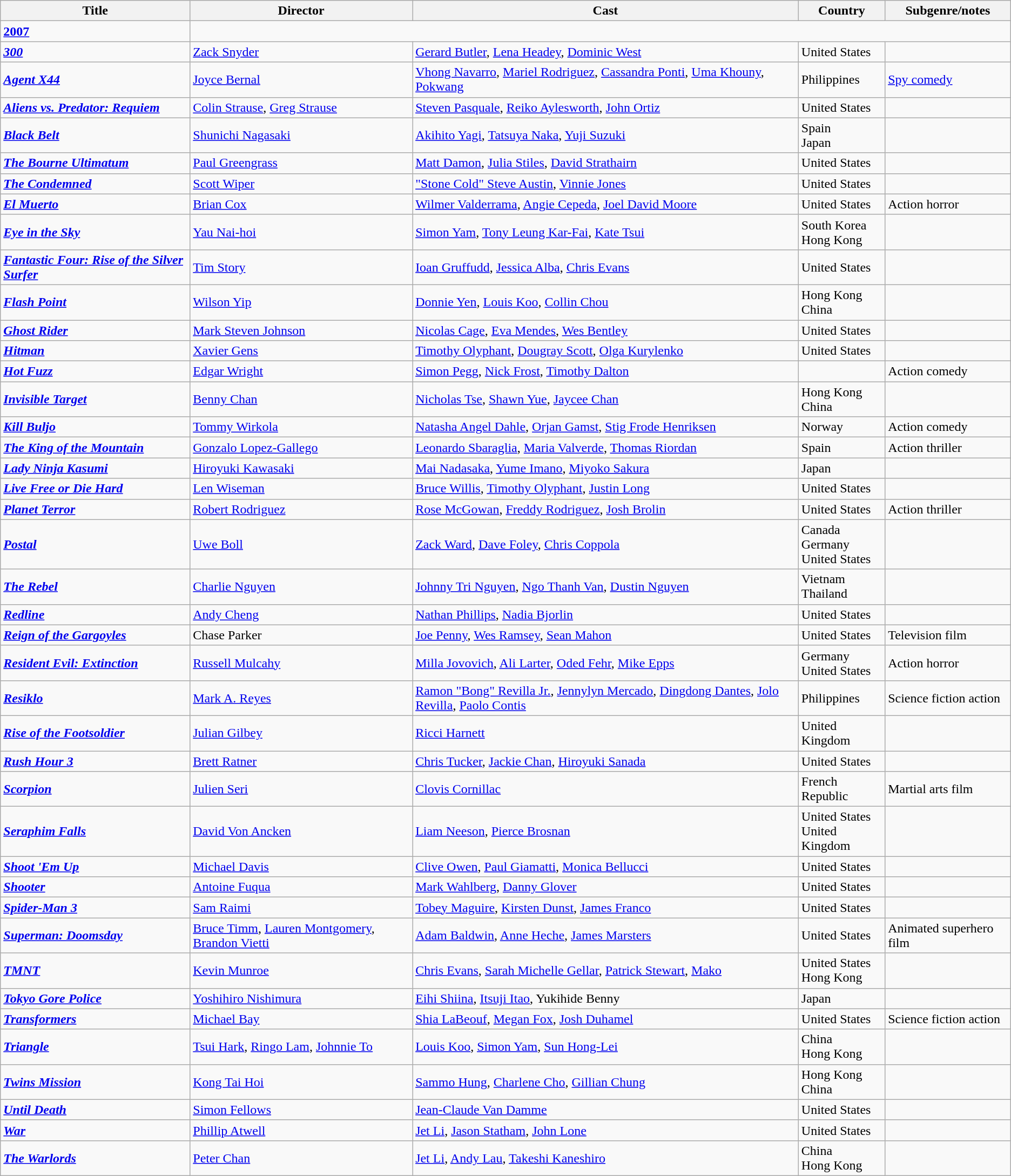<table class="wikitable">
<tr>
<th>Title</th>
<th>Director</th>
<th>Cast</th>
<th>Country</th>
<th>Subgenre/notes</th>
</tr>
<tr>
<td><strong><a href='#'>2007</a></strong></td>
</tr>
<tr>
<td><strong><em><a href='#'>300</a></em></strong></td>
<td><a href='#'>Zack Snyder</a></td>
<td><a href='#'>Gerard Butler</a>, <a href='#'>Lena Headey</a>, <a href='#'>Dominic West</a></td>
<td>United States</td>
<td></td>
</tr>
<tr>
<td><strong><em><a href='#'>Agent X44</a></em></strong></td>
<td><a href='#'>Joyce Bernal</a></td>
<td><a href='#'>Vhong Navarro</a>, <a href='#'>Mariel Rodriguez</a>, <a href='#'>Cassandra Ponti</a>, <a href='#'>Uma Khouny</a>, <a href='#'>Pokwang</a></td>
<td>Philippines</td>
<td><a href='#'>Spy comedy</a></td>
</tr>
<tr>
<td><strong><em><a href='#'>Aliens vs. Predator: Requiem</a></em></strong></td>
<td><a href='#'>Colin Strause</a>, <a href='#'>Greg Strause</a></td>
<td><a href='#'>Steven Pasquale</a>, <a href='#'>Reiko Aylesworth</a>, <a href='#'>John Ortiz</a></td>
<td>United States</td>
<td></td>
</tr>
<tr>
<td><strong><em><a href='#'>Black Belt</a></em></strong></td>
<td><a href='#'>Shunichi Nagasaki</a></td>
<td><a href='#'>Akihito Yagi</a>, <a href='#'>Tatsuya Naka</a>, <a href='#'>Yuji Suzuki</a></td>
<td>Spain<br>Japan</td>
<td></td>
</tr>
<tr>
<td><strong><em><a href='#'>The Bourne Ultimatum</a></em></strong></td>
<td><a href='#'>Paul Greengrass</a></td>
<td><a href='#'>Matt Damon</a>, <a href='#'>Julia Stiles</a>, <a href='#'>David Strathairn</a></td>
<td>United States</td>
<td></td>
</tr>
<tr>
<td><strong><em><a href='#'>The Condemned</a></em></strong></td>
<td><a href='#'>Scott Wiper</a></td>
<td><a href='#'>"Stone Cold" Steve Austin</a>, <a href='#'>Vinnie Jones</a></td>
<td>United States</td>
<td></td>
</tr>
<tr>
<td><strong><em><a href='#'>El Muerto</a></em></strong></td>
<td><a href='#'>Brian Cox</a></td>
<td><a href='#'>Wilmer Valderrama</a>, <a href='#'>Angie Cepeda</a>, <a href='#'>Joel David Moore</a></td>
<td>United States</td>
<td>Action horror</td>
</tr>
<tr>
<td><strong><em><a href='#'>Eye in the Sky</a></em></strong></td>
<td><a href='#'>Yau Nai-hoi</a></td>
<td><a href='#'>Simon Yam</a>, <a href='#'>Tony Leung Kar-Fai</a>, <a href='#'>Kate Tsui</a></td>
<td>South Korea<br>Hong Kong</td>
<td></td>
</tr>
<tr>
<td><strong><em><a href='#'>Fantastic Four: Rise of the Silver Surfer</a></em></strong></td>
<td><a href='#'>Tim Story</a></td>
<td><a href='#'>Ioan Gruffudd</a>, <a href='#'>Jessica Alba</a>, <a href='#'>Chris Evans</a></td>
<td>United States</td>
<td></td>
</tr>
<tr>
<td><strong><em><a href='#'>Flash Point</a></em></strong></td>
<td><a href='#'>Wilson Yip</a></td>
<td><a href='#'>Donnie Yen</a>, <a href='#'>Louis Koo</a>, <a href='#'>Collin Chou</a></td>
<td>Hong Kong<br>China</td>
<td></td>
</tr>
<tr>
<td><strong><em><a href='#'>Ghost Rider</a></em></strong></td>
<td><a href='#'>Mark Steven Johnson</a></td>
<td><a href='#'>Nicolas Cage</a>, <a href='#'>Eva Mendes</a>, <a href='#'>Wes Bentley</a></td>
<td>United States</td>
<td></td>
</tr>
<tr>
<td><strong><em><a href='#'>Hitman</a></em></strong></td>
<td><a href='#'>Xavier Gens</a></td>
<td><a href='#'>Timothy Olyphant</a>, <a href='#'>Dougray Scott</a>, <a href='#'>Olga Kurylenko</a></td>
<td>United States</td>
<td></td>
</tr>
<tr>
<td><strong><em><a href='#'>Hot Fuzz</a></em></strong></td>
<td><a href='#'>Edgar Wright</a></td>
<td><a href='#'>Simon Pegg</a>, <a href='#'>Nick Frost</a>, <a href='#'>Timothy Dalton</a></td>
<td></td>
<td>Action comedy</td>
</tr>
<tr>
<td><strong><em><a href='#'>Invisible Target</a></em></strong></td>
<td><a href='#'>Benny Chan</a></td>
<td><a href='#'>Nicholas Tse</a>, <a href='#'>Shawn Yue</a>, <a href='#'>Jaycee Chan</a></td>
<td>Hong Kong<br>China</td>
<td></td>
</tr>
<tr>
<td><strong><em><a href='#'>Kill Buljo</a></em></strong></td>
<td><a href='#'>Tommy Wirkola</a></td>
<td><a href='#'>Natasha Angel Dahle</a>, <a href='#'>Orjan Gamst</a>, <a href='#'>Stig Frode Henriksen</a></td>
<td>Norway</td>
<td>Action comedy</td>
</tr>
<tr>
<td><strong><em><a href='#'>The King of the Mountain</a></em></strong></td>
<td><a href='#'>Gonzalo Lopez-Gallego</a></td>
<td><a href='#'>Leonardo Sbaraglia</a>, <a href='#'>Maria Valverde</a>, <a href='#'>Thomas Riordan</a></td>
<td>Spain</td>
<td>Action thriller</td>
</tr>
<tr>
<td><strong><em><a href='#'>Lady Ninja Kasumi</a></em></strong></td>
<td><a href='#'>Hiroyuki Kawasaki</a></td>
<td><a href='#'>Mai Nadasaka</a>, <a href='#'>Yume Imano</a>, <a href='#'>Miyoko Sakura</a></td>
<td>Japan</td>
<td></td>
</tr>
<tr>
<td><strong><em><a href='#'>Live Free or Die Hard</a></em></strong></td>
<td><a href='#'>Len Wiseman</a></td>
<td><a href='#'>Bruce Willis</a>, <a href='#'>Timothy Olyphant</a>, <a href='#'>Justin Long</a></td>
<td>United States</td>
<td></td>
</tr>
<tr>
<td><strong><em><a href='#'>Planet Terror</a></em></strong></td>
<td><a href='#'>Robert Rodriguez</a></td>
<td><a href='#'>Rose McGowan</a>, <a href='#'>Freddy Rodriguez</a>, <a href='#'>Josh Brolin</a></td>
<td>United States</td>
<td>Action thriller</td>
</tr>
<tr>
<td><strong><em><a href='#'>Postal</a></em></strong></td>
<td><a href='#'>Uwe Boll</a></td>
<td><a href='#'>Zack Ward</a>, <a href='#'>Dave Foley</a>, <a href='#'>Chris Coppola</a></td>
<td>Canada<br>Germany<br>United States</td>
<td></td>
</tr>
<tr>
<td><strong><em><a href='#'>The Rebel</a></em></strong></td>
<td><a href='#'>Charlie Nguyen</a></td>
<td><a href='#'>Johnny Tri Nguyen</a>, <a href='#'>Ngo Thanh Van</a>, <a href='#'>Dustin Nguyen</a></td>
<td>Vietnam<br>Thailand</td>
<td></td>
</tr>
<tr>
<td><strong><em><a href='#'>Redline</a></em></strong></td>
<td><a href='#'>Andy Cheng</a></td>
<td><a href='#'>Nathan Phillips</a>, <a href='#'>Nadia Bjorlin</a></td>
<td>United States</td>
<td></td>
</tr>
<tr>
<td><strong><em><a href='#'>Reign of the Gargoyles</a></em></strong></td>
<td>Chase Parker</td>
<td><a href='#'>Joe Penny</a>, <a href='#'>Wes Ramsey</a>, <a href='#'>Sean Mahon</a></td>
<td>United States</td>
<td>Television film</td>
</tr>
<tr>
<td><strong><em><a href='#'>Resident Evil: Extinction</a></em></strong></td>
<td><a href='#'>Russell Mulcahy</a></td>
<td><a href='#'>Milla Jovovich</a>, <a href='#'>Ali Larter</a>, <a href='#'>Oded Fehr</a>, <a href='#'>Mike Epps</a></td>
<td>Germany<br>United States</td>
<td>Action horror</td>
</tr>
<tr>
<td><strong><em><a href='#'>Resiklo</a></em></strong></td>
<td><a href='#'>Mark A. Reyes</a></td>
<td><a href='#'>Ramon "Bong" Revilla Jr.</a>, <a href='#'>Jennylyn Mercado</a>, <a href='#'>Dingdong Dantes</a>, <a href='#'>Jolo Revilla</a>, <a href='#'>Paolo Contis</a></td>
<td>Philippines</td>
<td>Science fiction action</td>
</tr>
<tr>
<td><strong><em><a href='#'>Rise of the Footsoldier</a></em></strong></td>
<td><a href='#'>Julian Gilbey</a></td>
<td><a href='#'>Ricci Harnett</a></td>
<td>United Kingdom</td>
<td></td>
</tr>
<tr>
<td><strong><em><a href='#'>Rush Hour 3</a></em></strong></td>
<td><a href='#'>Brett Ratner</a></td>
<td><a href='#'>Chris Tucker</a>, <a href='#'>Jackie Chan</a>, <a href='#'>Hiroyuki Sanada</a></td>
<td>United States</td>
<td></td>
</tr>
<tr>
<td><strong><em><a href='#'>Scorpion</a></em></strong></td>
<td><a href='#'>Julien Seri</a></td>
<td><a href='#'>Clovis Cornillac</a></td>
<td>French Republic</td>
<td>Martial arts film</td>
</tr>
<tr>
<td><strong><em><a href='#'>Seraphim Falls</a></em></strong></td>
<td><a href='#'>David Von Ancken</a></td>
<td><a href='#'>Liam Neeson</a>, <a href='#'>Pierce Brosnan</a></td>
<td>United States<br>United Kingdom</td>
<td></td>
</tr>
<tr>
<td><strong><em><a href='#'>Shoot 'Em Up</a></em></strong></td>
<td><a href='#'>Michael Davis</a></td>
<td><a href='#'>Clive Owen</a>, <a href='#'>Paul Giamatti</a>, <a href='#'>Monica Bellucci</a></td>
<td>United States</td>
<td></td>
</tr>
<tr>
<td><strong><em><a href='#'>Shooter</a></em></strong></td>
<td><a href='#'>Antoine Fuqua</a></td>
<td><a href='#'>Mark Wahlberg</a>, <a href='#'>Danny Glover</a></td>
<td>United States</td>
<td></td>
</tr>
<tr>
<td><strong><em><a href='#'>Spider-Man 3</a></em></strong></td>
<td><a href='#'>Sam Raimi</a></td>
<td><a href='#'>Tobey Maguire</a>, <a href='#'>Kirsten Dunst</a>, <a href='#'>James Franco</a></td>
<td>United States</td>
<td></td>
</tr>
<tr>
<td><strong><em><a href='#'>Superman: Doomsday</a></em></strong></td>
<td><a href='#'>Bruce Timm</a>, <a href='#'>Lauren Montgomery</a>, <a href='#'>Brandon Vietti</a></td>
<td><a href='#'>Adam Baldwin</a>, <a href='#'>Anne Heche</a>, <a href='#'>James Marsters</a></td>
<td>United States</td>
<td>Animated superhero film</td>
</tr>
<tr>
<td><strong><em><a href='#'>TMNT</a></em></strong></td>
<td><a href='#'>Kevin Munroe</a></td>
<td><a href='#'>Chris Evans</a>, <a href='#'>Sarah Michelle Gellar</a>, <a href='#'>Patrick Stewart</a>, <a href='#'>Mako</a></td>
<td>United States<br>Hong Kong</td>
<td></td>
</tr>
<tr>
<td><strong><em><a href='#'>Tokyo Gore Police</a></em></strong></td>
<td><a href='#'>Yoshihiro Nishimura</a></td>
<td><a href='#'>Eihi Shiina</a>, <a href='#'>Itsuji Itao</a>, Yukihide Benny</td>
<td>Japan</td>
<td></td>
</tr>
<tr>
<td><strong><em><a href='#'>Transformers</a></em></strong></td>
<td><a href='#'>Michael Bay</a></td>
<td><a href='#'>Shia LaBeouf</a>, <a href='#'>Megan Fox</a>, <a href='#'>Josh Duhamel</a></td>
<td>United States</td>
<td>Science fiction action</td>
</tr>
<tr>
<td><strong><em><a href='#'>Triangle</a></em></strong></td>
<td><a href='#'>Tsui Hark</a>, <a href='#'>Ringo Lam</a>, <a href='#'>Johnnie To</a></td>
<td><a href='#'>Louis Koo</a>, <a href='#'>Simon Yam</a>, <a href='#'>Sun Hong-Lei</a></td>
<td>China<br>Hong Kong</td>
<td></td>
</tr>
<tr>
<td><strong><em><a href='#'>Twins Mission</a></em></strong></td>
<td><a href='#'>Kong Tai Hoi</a></td>
<td><a href='#'>Sammo Hung</a>, <a href='#'>Charlene Cho</a>, <a href='#'>Gillian Chung</a></td>
<td>Hong Kong<br>China</td>
<td></td>
</tr>
<tr>
<td><strong><em><a href='#'>Until Death</a></em></strong></td>
<td><a href='#'>Simon Fellows</a></td>
<td><a href='#'>Jean-Claude Van Damme</a></td>
<td>United States</td>
<td></td>
</tr>
<tr>
<td><strong><em><a href='#'>War</a></em></strong></td>
<td><a href='#'>Phillip Atwell</a></td>
<td><a href='#'>Jet Li</a>, <a href='#'>Jason Statham</a>, <a href='#'>John Lone</a></td>
<td>United States</td>
<td></td>
</tr>
<tr>
<td><strong><em><a href='#'>The Warlords</a></em></strong></td>
<td><a href='#'>Peter Chan</a></td>
<td><a href='#'>Jet Li</a>, <a href='#'>Andy Lau</a>, <a href='#'>Takeshi Kaneshiro</a></td>
<td>China<br>Hong Kong</td>
<td></td>
</tr>
</table>
